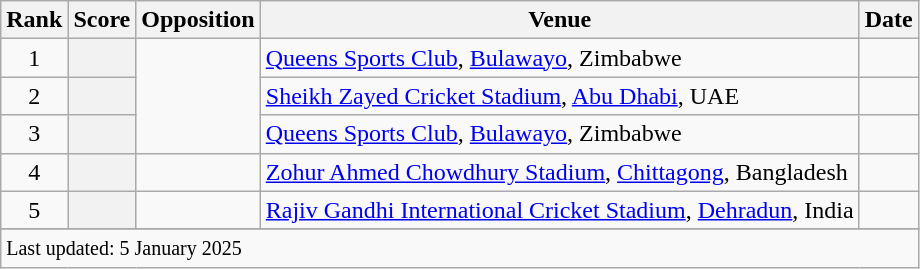<table class="wikitable plainrowheaders sortable">
<tr>
<th scope=col>Rank</th>
<th scope=col>Score</th>
<th scope=col>Opposition</th>
<th scope=col>Venue</th>
<th scope=col>Date</th>
</tr>
<tr>
<td align=center>1</td>
<th scope=row style=text-align:center;></th>
<td rowspan=3></td>
<td><a href='#'>Queens Sports Club</a>, <a href='#'>Bulawayo</a>, Zimbabwe</td>
<td></td>
</tr>
<tr>
<td align=center>2</td>
<th scope=row style=text-align:center;></th>
<td><a href='#'>Sheikh Zayed Cricket Stadium</a>, <a href='#'>Abu Dhabi</a>, UAE</td>
<td></td>
</tr>
<tr>
<td align=center>3</td>
<th scope=row style=text-align:center;></th>
<td><a href='#'>Queens Sports Club</a>, <a href='#'>Bulawayo</a>, Zimbabwe</td>
<td></td>
</tr>
<tr>
<td align=center>4</td>
<th scope=row style=text-align:center;></th>
<td></td>
<td><a href='#'>Zohur Ahmed Chowdhury Stadium</a>, <a href='#'>Chittagong</a>, Bangladesh</td>
<td></td>
</tr>
<tr>
<td align=center>5</td>
<th scope=row style=text-align:center;></th>
<td></td>
<td><a href='#'>Rajiv Gandhi International Cricket Stadium</a>, <a href='#'>Dehradun</a>, India</td>
<td></td>
</tr>
<tr>
</tr>
<tr class=sortbottom>
<td colspan=5><small>Last updated: 5 January 2025</small></td>
</tr>
</table>
